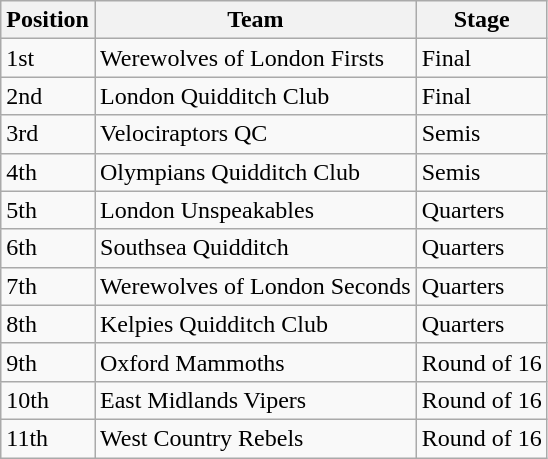<table class="wikitable" style="border: none;">
<tr>
<th>Position</th>
<th>Team</th>
<th>Stage</th>
</tr>
<tr>
<td>1st</td>
<td>Werewolves of London Firsts</td>
<td>Final</td>
</tr>
<tr>
<td>2nd</td>
<td>London Quidditch Club</td>
<td>Final</td>
</tr>
<tr>
<td>3rd</td>
<td>Velociraptors QC</td>
<td>Semis</td>
</tr>
<tr>
<td>4th</td>
<td>Olympians Quidditch Club</td>
<td>Semis</td>
</tr>
<tr>
<td>5th</td>
<td>London Unspeakables</td>
<td>Quarters</td>
</tr>
<tr>
<td>6th</td>
<td>Southsea Quidditch</td>
<td>Quarters</td>
</tr>
<tr>
<td>7th</td>
<td>Werewolves of London Seconds</td>
<td>Quarters</td>
</tr>
<tr>
<td>8th</td>
<td>Kelpies Quidditch Club</td>
<td>Quarters</td>
</tr>
<tr>
<td>9th</td>
<td>Oxford Mammoths</td>
<td>Round of 16</td>
</tr>
<tr>
<td>10th</td>
<td>East Midlands Vipers</td>
<td>Round of 16</td>
</tr>
<tr>
<td>11th</td>
<td>West Country Rebels</td>
<td>Round of 16</td>
</tr>
</table>
